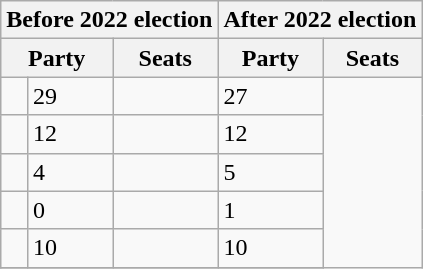<table class="wikitable">
<tr>
<th colspan="3">Before 2022 election</th>
<th colspan="3">After 2022 election</th>
</tr>
<tr>
<th colspan="2">Party</th>
<th>Seats</th>
<th colspan="2">Party</th>
<th>Seats</th>
</tr>
<tr>
<td></td>
<td>29</td>
<td></td>
<td>27</td>
</tr>
<tr>
<td></td>
<td>12</td>
<td></td>
<td>12</td>
</tr>
<tr>
<td></td>
<td>4</td>
<td></td>
<td>5</td>
</tr>
<tr>
<td></td>
<td>0</td>
<td></td>
<td>1</td>
</tr>
<tr>
<td></td>
<td>10</td>
<td></td>
<td>10</td>
</tr>
<tr>
</tr>
</table>
